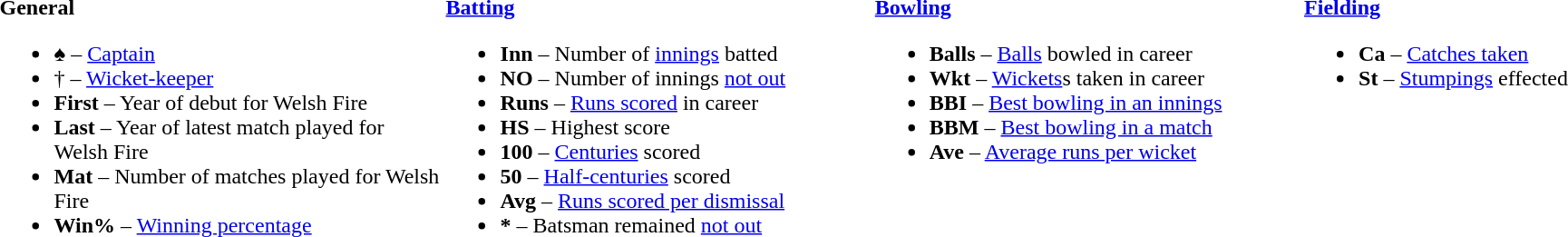<table>
<tr>
<td valign="top" style="width:26%"><br><strong>General</strong><ul><li>♠ – <a href='#'>Captain</a></li><li>† – <a href='#'>Wicket-keeper</a></li><li><strong>First</strong> – Year of debut for Welsh Fire</li><li><strong>Last</strong> – Year of latest match played for Welsh Fire</li><li><strong>Mat</strong> – Number of matches played for Welsh Fire</li><li><strong>Win%</strong> – <a href='#'>Winning percentage</a></li></ul></td>
<td valign="top" style="width:25%"><br><strong><a href='#'>Batting</a></strong><ul><li><strong>Inn</strong> – Number of <a href='#'>innings</a> batted</li><li><strong>NO</strong> – Number of innings <a href='#'>not out</a></li><li><strong>Runs</strong> – <a href='#'>Runs scored</a> in career</li><li><strong>HS</strong> – Highest score</li><li><strong>100</strong> – <a href='#'>Centuries</a> scored</li><li><strong>50</strong> – <a href='#'>Half-centuries</a> scored</li><li><strong>Avg</strong> – <a href='#'>Runs scored per dismissal</a></li><li><strong>*</strong> – Batsman remained <a href='#'>not out</a></li></ul></td>
<td valign="top" style="width:25%"><br><strong><a href='#'>Bowling</a></strong><ul><li><strong>Balls</strong> – <a href='#'>Balls</a> bowled in career</li><li><strong>Wkt</strong> – <a href='#'>Wickets</a>s taken in career</li><li><strong>BBI</strong> – <a href='#'>Best bowling in an innings</a></li><li><strong>BBM</strong> – <a href='#'>Best bowling in a match</a></li><li><strong>Ave</strong> – <a href='#'>Average runs per wicket</a></li></ul></td>
<td valign="top" style="width:24%"><br><strong><a href='#'>Fielding</a></strong><ul><li><strong>Ca</strong> – <a href='#'>Catches taken</a></li><li><strong>St</strong> – <a href='#'>Stumpings</a> effected</li></ul></td>
</tr>
</table>
